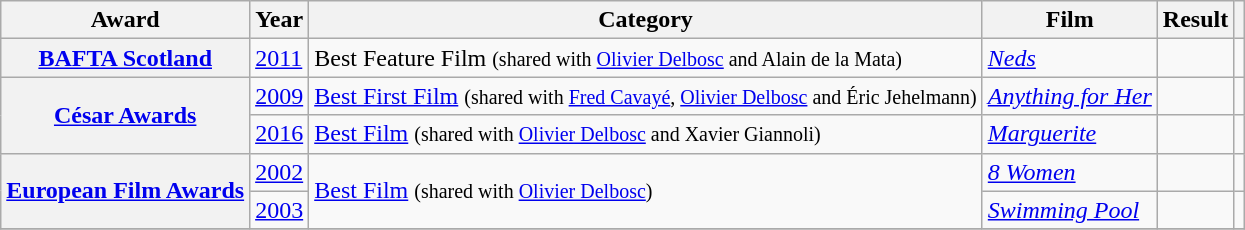<table class="wikitable sortable plainrowheaders">
<tr>
<th>Award</th>
<th>Year</th>
<th>Category</th>
<th>Film</th>
<th>Result</th>
<th></th>
</tr>
<tr>
<th scope="row"><a href='#'>BAFTA Scotland</a></th>
<td><a href='#'>2011</a></td>
<td>Best Feature Film <small>(shared with <a href='#'>Olivier Delbosc</a> and Alain de la Mata)</small></td>
<td><em><a href='#'>Neds</a></em></td>
<td></td>
<td align="center"></td>
</tr>
<tr>
<th rowspan="2" scope="row"><a href='#'>César Awards</a></th>
<td><a href='#'>2009</a></td>
<td><a href='#'>Best First Film</a> <small>(shared with <a href='#'>Fred Cavayé</a>, <a href='#'>Olivier Delbosc</a> and Éric Jehelmann)</small></td>
<td><em><a href='#'>Anything for Her</a></em></td>
<td></td>
<td align="center"></td>
</tr>
<tr>
<td><a href='#'>2016</a></td>
<td><a href='#'>Best Film</a> <small>(shared with <a href='#'>Olivier Delbosc</a> and Xavier Giannoli)</small></td>
<td><em><a href='#'>Marguerite</a></em></td>
<td></td>
<td align="center"></td>
</tr>
<tr>
<th rowspan="2" scope="row"><a href='#'>European Film Awards</a></th>
<td><a href='#'>2002</a></td>
<td rowspan="2"><a href='#'>Best Film</a> <small>(shared with <a href='#'>Olivier Delbosc</a>)</small></td>
<td><em><a href='#'>8 Women</a></em></td>
<td></td>
<td align="center"></td>
</tr>
<tr>
<td><a href='#'>2003</a></td>
<td><em><a href='#'>Swimming Pool</a></em></td>
<td></td>
<td align="center"></td>
</tr>
<tr>
</tr>
</table>
